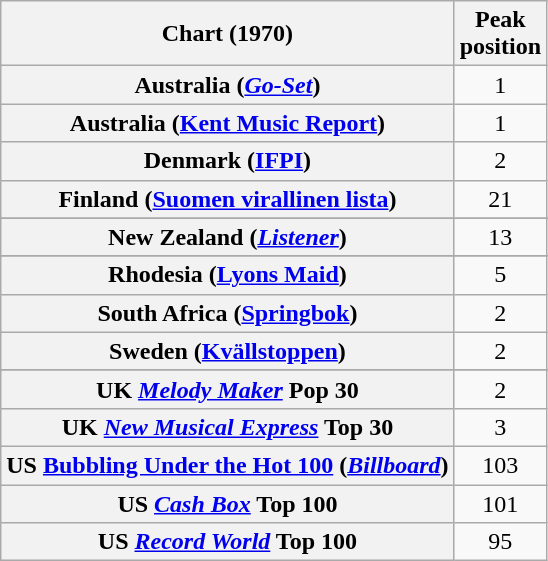<table class="wikitable sortable plainrowheaders" style="text-align:center">
<tr>
<th align="left">Chart (1970)</th>
<th align="left">Peak<br>position</th>
</tr>
<tr>
<th scope="row">Australia (<em><a href='#'>Go-Set</a></em>)</th>
<td>1</td>
</tr>
<tr>
<th scope="row">Australia (<a href='#'>Kent Music Report</a>)</th>
<td>1</td>
</tr>
<tr>
<th scope="row">Denmark (<a href='#'>IFPI</a>)</th>
<td>2</td>
</tr>
<tr>
<th scope="row">Finland (<a href='#'>Suomen virallinen lista</a>)</th>
<td>21</td>
</tr>
<tr>
</tr>
<tr>
</tr>
<tr>
</tr>
<tr>
</tr>
<tr>
<th scope="row">New Zealand (<em><a href='#'>Listener</a></em>)</th>
<td>13</td>
</tr>
<tr>
</tr>
<tr>
<th scope="row">Rhodesia (<a href='#'>Lyons Maid</a>)</th>
<td>5</td>
</tr>
<tr>
<th scope="row">South Africa (<a href='#'>Springbok</a>)</th>
<td>2</td>
</tr>
<tr>
<th scope="row">Sweden (<a href='#'>Kvällstoppen</a>)</th>
<td>2</td>
</tr>
<tr>
</tr>
<tr>
<th scope="row">UK <em><a href='#'>Melody Maker</a></em> Pop 30</th>
<td>2</td>
</tr>
<tr>
<th scope="row">UK <em><a href='#'>New Musical Express</a></em> Top 30</th>
<td>3</td>
</tr>
<tr>
<th scope="row">US <a href='#'>Bubbling Under the Hot 100</a> (<em><a href='#'>Billboard</a></em>)</th>
<td>103</td>
</tr>
<tr>
<th scope="row">US <em><a href='#'>Cash Box</a></em> Top 100</th>
<td>101</td>
</tr>
<tr>
<th scope="row">US <em><a href='#'>Record World</a></em> Top 100</th>
<td>95</td>
</tr>
</table>
